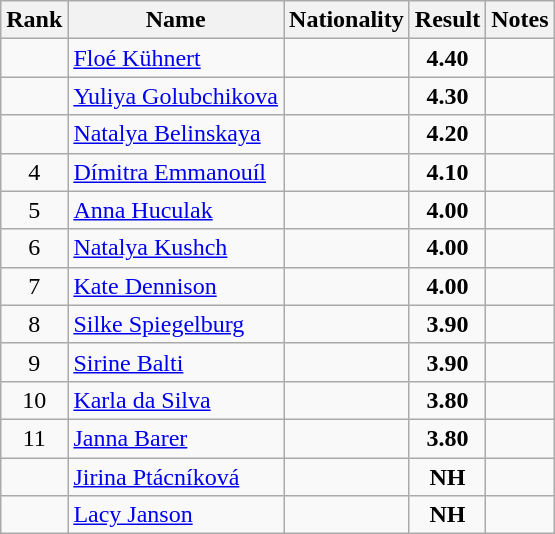<table class="wikitable sortable" style="text-align:center">
<tr>
<th>Rank</th>
<th>Name</th>
<th>Nationality</th>
<th>Result</th>
<th>Notes</th>
</tr>
<tr>
<td></td>
<td align=left><a href='#'>Floé Kühnert</a></td>
<td align=left></td>
<td><strong>4.40</strong></td>
<td></td>
</tr>
<tr>
<td></td>
<td align=left><a href='#'>Yuliya Golubchikova</a></td>
<td align=left></td>
<td><strong>4.30</strong></td>
<td></td>
</tr>
<tr>
<td></td>
<td align=left><a href='#'>Natalya Belinskaya</a></td>
<td align=left></td>
<td><strong>4.20</strong></td>
<td></td>
</tr>
<tr>
<td>4</td>
<td align=left><a href='#'>Dímitra Emmanouíl</a></td>
<td align=left></td>
<td><strong>4.10</strong></td>
<td></td>
</tr>
<tr>
<td>5</td>
<td align=left><a href='#'>Anna Huculak</a></td>
<td align=left></td>
<td><strong>4.00</strong></td>
<td></td>
</tr>
<tr>
<td>6</td>
<td align=left><a href='#'>Natalya Kushch</a></td>
<td align=left></td>
<td><strong>4.00</strong></td>
<td></td>
</tr>
<tr>
<td>7</td>
<td align=left><a href='#'>Kate Dennison</a></td>
<td align=left></td>
<td><strong>4.00</strong></td>
<td></td>
</tr>
<tr>
<td>8</td>
<td align=left><a href='#'>Silke Spiegelburg</a></td>
<td align=left></td>
<td><strong>3.90</strong></td>
<td></td>
</tr>
<tr>
<td>9</td>
<td align=left><a href='#'>Sirine Balti</a></td>
<td align=left></td>
<td><strong>3.90</strong></td>
<td></td>
</tr>
<tr>
<td>10</td>
<td align=left><a href='#'>Karla da Silva</a></td>
<td align=left></td>
<td><strong>3.80</strong></td>
<td></td>
</tr>
<tr>
<td>11</td>
<td align=left><a href='#'>Janna Barer</a></td>
<td align=left></td>
<td><strong>3.80</strong></td>
<td></td>
</tr>
<tr>
<td></td>
<td align=left><a href='#'>Jirina Ptácníková</a></td>
<td align=left></td>
<td><strong>NH</strong></td>
<td></td>
</tr>
<tr>
<td></td>
<td align=left><a href='#'>Lacy Janson</a></td>
<td align=left></td>
<td><strong>NH</strong></td>
<td></td>
</tr>
</table>
